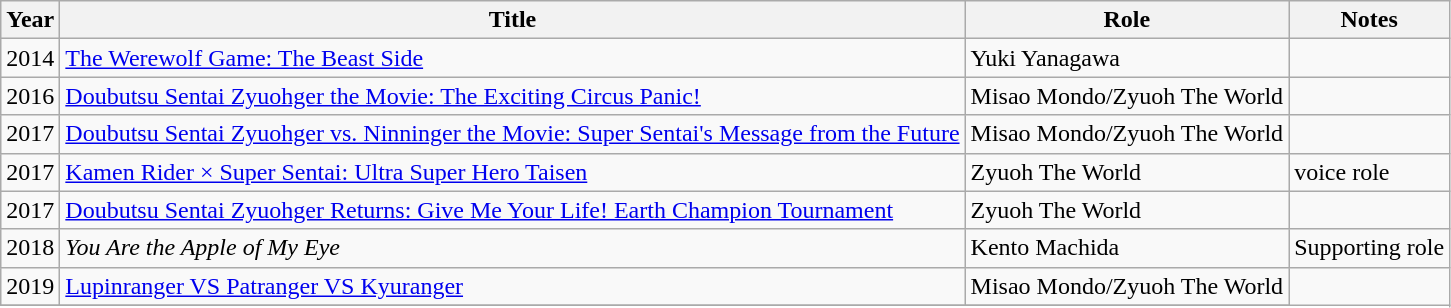<table class="wikitable sortable">
<tr>
<th>Year</th>
<th>Title</th>
<th>Role</th>
<th class="unsortable">Notes</th>
</tr>
<tr>
<td>2014</td>
<td><a href='#'>The Werewolf Game: The Beast Side</a></td>
<td>Yuki Yanagawa</td>
<td></td>
</tr>
<tr>
<td>2016</td>
<td><a href='#'>Doubutsu Sentai Zyuohger the Movie: The Exciting Circus Panic!</a></td>
<td>Misao Mondo/Zyuoh The World</td>
<td></td>
</tr>
<tr>
<td>2017</td>
<td><a href='#'>Doubutsu Sentai Zyuohger vs. Ninninger the Movie: Super Sentai's Message from the Future</a></td>
<td>Misao Mondo/Zyuoh The World</td>
<td></td>
</tr>
<tr>
<td>2017</td>
<td><a href='#'>Kamen Rider × Super Sentai: Ultra Super Hero Taisen</a></td>
<td>Zyuoh The World</td>
<td>voice role</td>
</tr>
<tr>
<td>2017</td>
<td><a href='#'>Doubutsu Sentai Zyuohger Returns: Give Me Your Life! Earth Champion Tournament</a></td>
<td>Zyuoh The World</td>
</tr>
<tr>
<td>2018</td>
<td><em>You Are the Apple of My Eye</em></td>
<td>Kento Machida</td>
<td>Supporting role</td>
</tr>
<tr>
<td>2019</td>
<td><a href='#'>Lupinranger VS Patranger VS Kyuranger</a></td>
<td>Misao Mondo/Zyuoh The World</td>
</tr>
<tr>
</tr>
</table>
